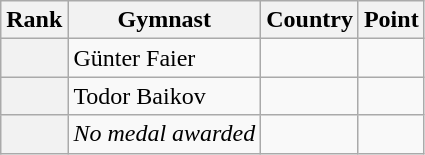<table class="wikitable sortable">
<tr>
<th>Rank</th>
<th>Gymnast</th>
<th>Country</th>
<th>Point</th>
</tr>
<tr>
<th></th>
<td>Günter Faier</td>
<td></td>
<td></td>
</tr>
<tr>
<th></th>
<td>Todor Baikov</td>
<td></td>
<td></td>
</tr>
<tr>
<th></th>
<td><em>No medal awarded</em></td>
<td></td>
<td></td>
</tr>
</table>
